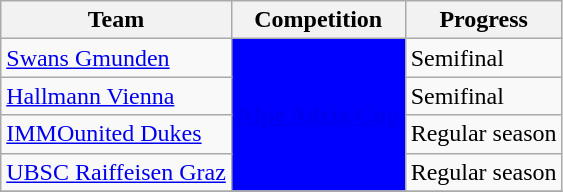<table class="wikitable sortable">
<tr>
<th>Team</th>
<th>Competition</th>
<th>Progress</th>
</tr>
<tr>
<td><a href='#'>Swans Gmunden</a></td>
<td rowspan="4" style="background-color:blue;color:#D0D3D4;text-align:center"><strong><a href='#'><span>Alpe Adria Cup</span></a></strong></td>
<td>Semifinal</td>
</tr>
<tr>
<td><a href='#'>Hallmann Vienna</a></td>
<td>Semifinal</td>
</tr>
<tr>
<td><a href='#'>IMMOunited Dukes</a></td>
<td>Regular season</td>
</tr>
<tr>
<td><a href='#'>UBSC Raiffeisen Graz</a></td>
<td>Regular season</td>
</tr>
<tr>
</tr>
</table>
